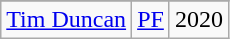<table class="wikitable" style="text-align:center">
<tr>
</tr>
<tr>
<td><a href='#'>Tim Duncan</a></td>
<td><a href='#'>PF</a></td>
<td>2020</td>
</tr>
</table>
